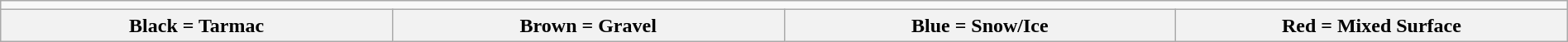<table class="wikitable" width=100% align=center>
<tr>
<td align=center colspan=4></td>
</tr>
<tr>
<th width=25%>Black = Tarmac</th>
<th width=25%>Brown = Gravel</th>
<th width=25%>Blue = Snow/Ice</th>
<th width=25%>Red = Mixed Surface</th>
</tr>
</table>
